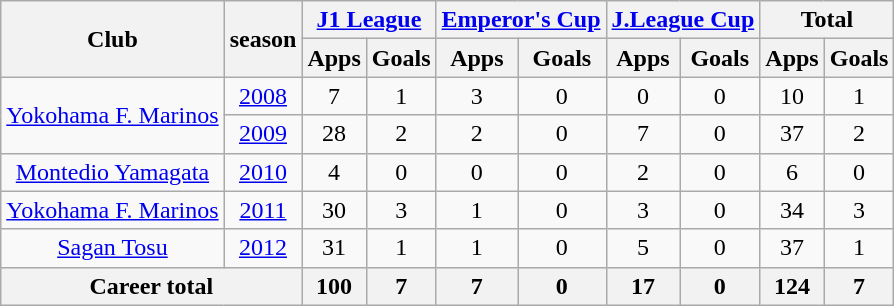<table class="wikitable" style="text-align: center">
<tr>
<th rowspan="2">Club</th>
<th rowspan="2">season</th>
<th Colspan="2"><a href='#'>J1 League</a></th>
<th Colspan="2"><a href='#'>Emperor's Cup</a></th>
<th Colspan="2"><a href='#'>J.League Cup</a></th>
<th Colspan="2">Total</th>
</tr>
<tr>
<th>Apps</th>
<th>Goals</th>
<th>Apps</th>
<th>Goals</th>
<th>Apps</th>
<th>Goals</th>
<th>Apps</th>
<th>Goals</th>
</tr>
<tr>
<td rowspan="2"><a href='#'>Yokohama F. Marinos</a></td>
<td><a href='#'>2008</a></td>
<td>7</td>
<td>1</td>
<td>3</td>
<td>0</td>
<td>0</td>
<td>0</td>
<td>10</td>
<td>1</td>
</tr>
<tr>
<td><a href='#'>2009</a></td>
<td>28</td>
<td>2</td>
<td>2</td>
<td>0</td>
<td>7</td>
<td>0</td>
<td>37</td>
<td>2</td>
</tr>
<tr>
<td><a href='#'>Montedio Yamagata</a></td>
<td><a href='#'>2010</a></td>
<td>4</td>
<td>0</td>
<td>0</td>
<td>0</td>
<td>2</td>
<td>0</td>
<td>6</td>
<td>0</td>
</tr>
<tr>
<td><a href='#'>Yokohama F. Marinos</a></td>
<td><a href='#'>2011</a></td>
<td>30</td>
<td>3</td>
<td>1</td>
<td>0</td>
<td>3</td>
<td>0</td>
<td>34</td>
<td>3</td>
</tr>
<tr>
<td><a href='#'>Sagan Tosu</a></td>
<td><a href='#'>2012</a></td>
<td>31</td>
<td>1</td>
<td>1</td>
<td>0</td>
<td>5</td>
<td>0</td>
<td>37</td>
<td>1</td>
</tr>
<tr>
<th colspan="2">Career total</th>
<th>100</th>
<th>7</th>
<th>7</th>
<th>0</th>
<th>17</th>
<th>0</th>
<th>124</th>
<th>7</th>
</tr>
</table>
